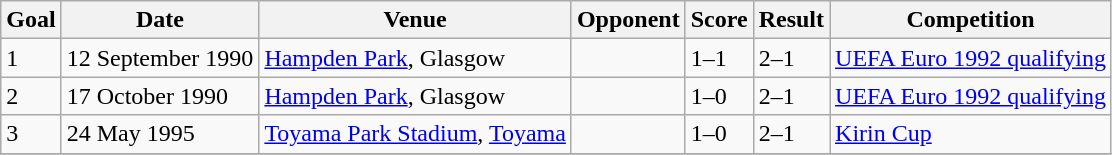<table class="wikitable">
<tr>
<th>Goal</th>
<th>Date</th>
<th>Venue</th>
<th>Opponent</th>
<th>Score</th>
<th>Result</th>
<th>Competition</th>
</tr>
<tr>
<td>1</td>
<td>12 September 1990</td>
<td><a href='#'>Hampden Park</a>, Glasgow</td>
<td></td>
<td>1–1</td>
<td>2–1</td>
<td><a href='#'>UEFA Euro 1992 qualifying</a></td>
</tr>
<tr>
<td>2</td>
<td>17 October 1990</td>
<td><a href='#'>Hampden Park</a>, Glasgow</td>
<td></td>
<td>1–0</td>
<td>2–1</td>
<td><a href='#'>UEFA Euro 1992 qualifying</a></td>
</tr>
<tr>
<td>3</td>
<td>24 May 1995</td>
<td><a href='#'>Toyama Park Stadium</a>, <a href='#'>Toyama</a></td>
<td></td>
<td>1–0</td>
<td>2–1</td>
<td><a href='#'>Kirin Cup</a></td>
</tr>
<tr>
</tr>
</table>
